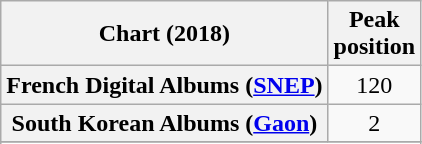<table class="wikitable sortable plainrowheaders" style="text-align:center">
<tr>
<th scope="col">Chart (2018)</th>
<th scope="col">Peak<br> position</th>
</tr>
<tr>
<th scope="row">French Digital Albums (<a href='#'>SNEP</a>)</th>
<td>120</td>
</tr>
<tr>
<th scope="row">South Korean Albums (<a href='#'>Gaon</a>)</th>
<td>2</td>
</tr>
<tr>
</tr>
<tr>
</tr>
<tr>
</tr>
</table>
